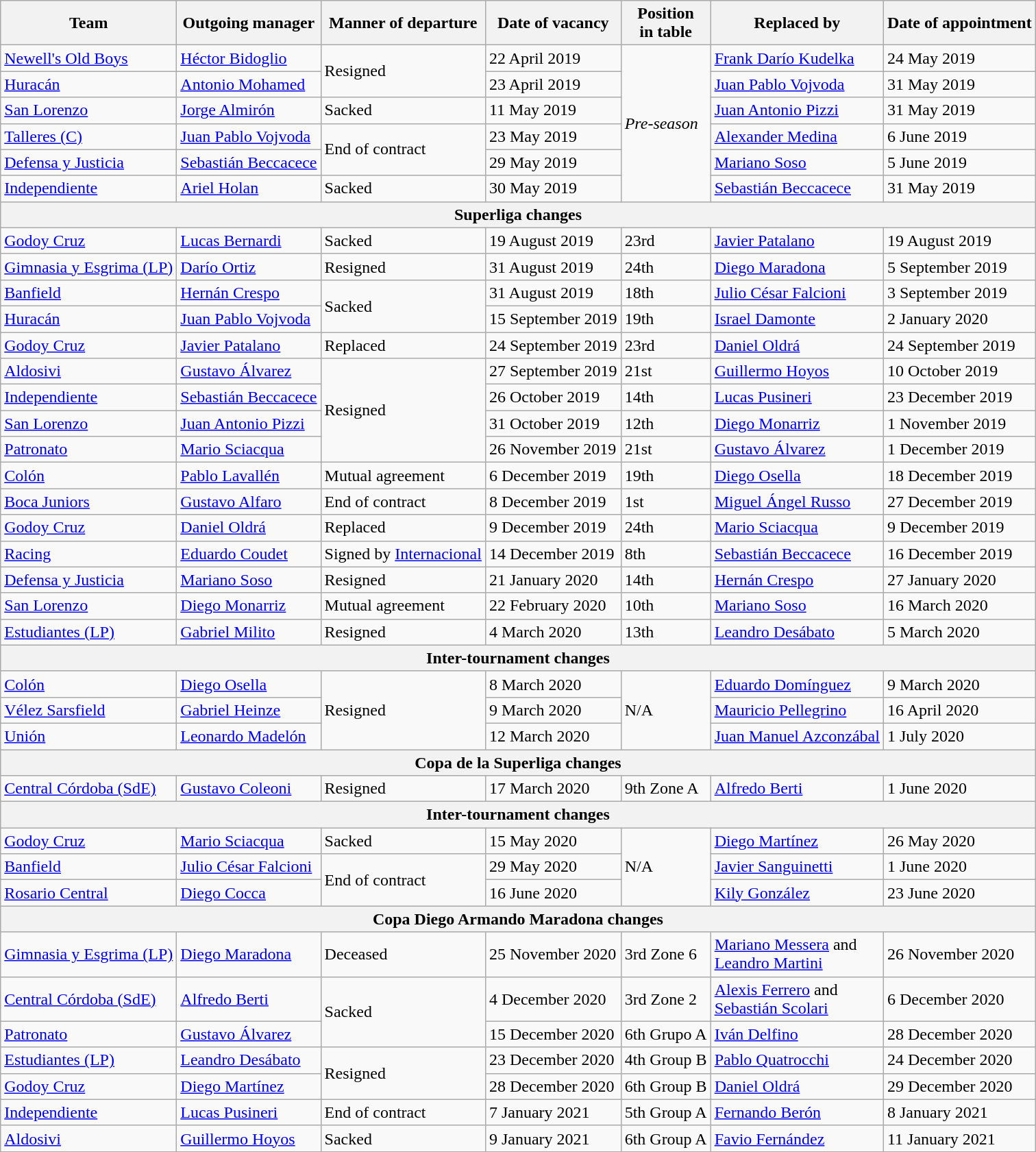<table class="wikitable" border="1">
<tr>
<th>Team</th>
<th>Outgoing manager</th>
<th>Manner of departure</th>
<th>Date of vacancy</th>
<th>Position<br>in table</th>
<th>Replaced by</th>
<th>Date of appointment</th>
</tr>
<tr>
<td><a href='#'>Newell's Old Boys</a></td>
<td> <a href='#'>Héctor Bidoglio</a></td>
<td rowspan=2>Resigned</td>
<td>22 April 2019</td>
<td rowspan=6><em>Pre-season</em></td>
<td> <a href='#'>Frank Darío Kudelka</a></td>
<td>24 May 2019</td>
</tr>
<tr>
<td><a href='#'>Huracán</a></td>
<td> <a href='#'>Antonio Mohamed</a></td>
<td>23 April 2019</td>
<td> <a href='#'>Juan Pablo Vojvoda</a> </td>
<td>31 May 2019</td>
</tr>
<tr>
<td><a href='#'>San Lorenzo</a></td>
<td> <a href='#'>Jorge Almirón</a></td>
<td>Sacked</td>
<td>11 May 2019</td>
<td> <a href='#'>Juan Antonio Pizzi</a> </td>
<td>31 May 2019</td>
</tr>
<tr>
<td><a href='#'>Talleres (C)</a></td>
<td> <a href='#'>Juan Pablo Vojvoda</a></td>
<td rowspan=2>End of contract</td>
<td>23 May 2019</td>
<td> <a href='#'>Alexander Medina</a></td>
<td>6 June 2019</td>
</tr>
<tr>
<td><a href='#'>Defensa y Justicia</a></td>
<td> <a href='#'>Sebastián Beccacece</a></td>
<td>29 May 2019</td>
<td> <a href='#'>Mariano Soso</a></td>
<td>5 June 2019</td>
</tr>
<tr>
<td><a href='#'>Independiente</a></td>
<td> <a href='#'>Ariel Holan</a></td>
<td>Sacked</td>
<td>30 May 2019</td>
<td> <a href='#'>Sebastián Beccacece</a></td>
<td>31 May 2019</td>
</tr>
<tr>
<th colspan=7>Superliga changes</th>
</tr>
<tr>
<td><a href='#'>Godoy Cruz</a></td>
<td> <a href='#'>Lucas Bernardi</a></td>
<td>Sacked</td>
<td>19 August 2019</td>
<td>23rd</td>
<td> <a href='#'>Javier Patalano</a></td>
<td>19 August 2019</td>
</tr>
<tr>
<td><a href='#'>Gimnasia y Esgrima (LP)</a></td>
<td> <a href='#'>Darío Ortiz</a></td>
<td>Resigned</td>
<td>31 August 2019</td>
<td>24th</td>
<td> <a href='#'>Diego Maradona</a></td>
<td>5 September 2019</td>
</tr>
<tr>
<td><a href='#'>Banfield</a></td>
<td> <a href='#'>Hernán Crespo</a></td>
<td rowspan=2>Sacked</td>
<td>31 August 2019</td>
<td>18th</td>
<td> <a href='#'>Julio César Falcioni</a></td>
<td>3 September 2019</td>
</tr>
<tr>
<td><a href='#'>Huracán</a></td>
<td> <a href='#'>Juan Pablo Vojvoda</a></td>
<td>15 September 2019</td>
<td>19th</td>
<td> <a href='#'>Israel Damonte</a> </td>
<td>2 January 2020</td>
</tr>
<tr>
<td><a href='#'>Godoy Cruz</a></td>
<td> <a href='#'>Javier Patalano</a></td>
<td>Replaced</td>
<td>24 September 2019</td>
<td>23rd</td>
<td> <a href='#'>Daniel Oldrá</a></td>
<td>24 September 2019</td>
</tr>
<tr>
<td><a href='#'>Aldosivi</a></td>
<td> <a href='#'>Gustavo Álvarez</a></td>
<td rowspan=4>Resigned</td>
<td>27 September 2019</td>
<td>21st</td>
<td> <a href='#'>Guillermo Hoyos</a> </td>
<td>10 October 2019</td>
</tr>
<tr>
<td><a href='#'>Independiente</a></td>
<td> <a href='#'>Sebastián Beccacece</a></td>
<td>26 October 2019</td>
<td>14th</td>
<td> <a href='#'>Lucas Pusineri</a> </td>
<td>23 December 2019</td>
</tr>
<tr>
<td><a href='#'>San Lorenzo</a></td>
<td> <a href='#'>Juan Antonio Pizzi</a></td>
<td>31 October 2019</td>
<td>12th</td>
<td> <a href='#'>Diego Monarriz</a> </td>
<td>1 November 2019</td>
</tr>
<tr>
<td><a href='#'>Patronato</a></td>
<td> <a href='#'>Mario Sciacqua</a></td>
<td>26 November 2019</td>
<td>21st</td>
<td> <a href='#'>Gustavo Álvarez</a> </td>
<td>1 December 2019</td>
</tr>
<tr>
<td><a href='#'>Colón</a></td>
<td> <a href='#'>Pablo Lavallén</a></td>
<td>Mutual agreement</td>
<td>6 December 2019</td>
<td>19th</td>
<td> <a href='#'>Diego Osella</a> </td>
<td>18 December 2019</td>
</tr>
<tr>
<td><a href='#'>Boca Juniors</a></td>
<td> <a href='#'>Gustavo Alfaro</a></td>
<td>End of contract</td>
<td>8 December 2019</td>
<td>1st</td>
<td> <a href='#'>Miguel Ángel Russo</a></td>
<td>27 December 2019</td>
</tr>
<tr>
<td><a href='#'>Godoy Cruz</a></td>
<td> <a href='#'>Daniel Oldrá</a></td>
<td>Replaced</td>
<td>9 December 2019</td>
<td>24th</td>
<td> <a href='#'>Mario Sciacqua</a></td>
<td>9 December 2019</td>
</tr>
<tr>
<td><a href='#'>Racing</a></td>
<td> <a href='#'>Eduardo Coudet</a></td>
<td>Signed by <a href='#'>Internacional</a></td>
<td>14 December 2019</td>
<td>8th</td>
<td> <a href='#'>Sebastián Beccacece</a></td>
<td>16 December 2019</td>
</tr>
<tr>
<td><a href='#'>Defensa y Justicia</a></td>
<td> <a href='#'>Mariano Soso</a></td>
<td>Resigned</td>
<td>21 January 2020</td>
<td>14th</td>
<td> <a href='#'>Hernán Crespo</a> </td>
<td>27 January 2020</td>
</tr>
<tr>
<td><a href='#'>San Lorenzo</a></td>
<td> <a href='#'>Diego Monarriz</a></td>
<td>Mutual agreement</td>
<td>22 February 2020</td>
<td>10th</td>
<td> <a href='#'>Mariano Soso</a> </td>
<td>16 March 2020</td>
</tr>
<tr>
<td><a href='#'>Estudiantes (LP)</a></td>
<td> <a href='#'>Gabriel Milito</a></td>
<td>Resigned</td>
<td>4 March 2020</td>
<td>13th</td>
<td> <a href='#'>Leandro Desábato</a></td>
<td>5 March 2020</td>
</tr>
<tr>
<th colspan=7>Inter-tournament changes</th>
</tr>
<tr>
<td><a href='#'>Colón</a></td>
<td> <a href='#'>Diego Osella</a></td>
<td rowspan=3>Resigned</td>
<td>8 March 2020</td>
<td rowspan=3>N/A</td>
<td> <a href='#'>Eduardo Domínguez</a></td>
<td>9 March 2020</td>
</tr>
<tr>
<td><a href='#'>Vélez Sarsfield</a></td>
<td> <a href='#'>Gabriel Heinze</a></td>
<td>9 March 2020</td>
<td> <a href='#'>Mauricio Pellegrino</a> </td>
<td>16 April 2020</td>
</tr>
<tr>
<td><a href='#'>Unión</a></td>
<td> <a href='#'>Leonardo Madelón</a></td>
<td>12 March 2020</td>
<td> <a href='#'>Juan Manuel Azconzábal</a> </td>
<td>1 July 2020</td>
</tr>
<tr>
<th colspan=7>Copa de la Superliga changes</th>
</tr>
<tr>
<td><a href='#'>Central Córdoba (SdE)</a></td>
<td> <a href='#'>Gustavo Coleoni</a></td>
<td>Resigned</td>
<td>17 March 2020</td>
<td>9th Zone A</td>
<td> <a href='#'>Alfredo Berti</a></td>
<td>1 June 2020</td>
</tr>
<tr>
<th colspan=7>Inter-tournament changes</th>
</tr>
<tr>
<td><a href='#'>Godoy Cruz</a></td>
<td> <a href='#'>Mario Sciacqua</a></td>
<td>Sacked</td>
<td>15 May 2020</td>
<td rowspan=3>N/A</td>
<td> <a href='#'>Diego Martínez</a></td>
<td>26 May 2020</td>
</tr>
<tr>
<td><a href='#'>Banfield</a></td>
<td> <a href='#'>Julio César Falcioni</a></td>
<td rowspan=2>End of contract</td>
<td>29 May 2020</td>
<td> <a href='#'>Javier Sanguinetti</a></td>
<td>1 June 2020</td>
</tr>
<tr>
<td><a href='#'>Rosario Central</a></td>
<td> <a href='#'>Diego Cocca</a></td>
<td>16 June 2020</td>
<td> <a href='#'>Kily González</a></td>
<td>23 June 2020</td>
</tr>
<tr>
<th colspan=7>Copa Diego Armando Maradona changes</th>
</tr>
<tr>
<td><a href='#'>Gimnasia y Esgrima (LP)</a></td>
<td> <a href='#'>Diego Maradona</a></td>
<td>Deceased</td>
<td>25 November 2020</td>
<td>3rd Zone 6</td>
<td> <a href='#'>Mariano Messera</a> and<br> <a href='#'>Leandro Martini</a> </td>
<td>26 November 2020</td>
</tr>
<tr>
<td><a href='#'>Central Córdoba (SdE)</a></td>
<td> <a href='#'>Alfredo Berti</a></td>
<td rowspan=2>Sacked</td>
<td>4 December 2020</td>
<td>3rd Zone 2</td>
<td> <a href='#'>Alexis Ferrero</a> and<br> <a href='#'>Sebastián Scolari</a> </td>
<td>6 December 2020</td>
</tr>
<tr>
<td><a href='#'>Patronato</a></td>
<td> <a href='#'>Gustavo Álvarez</a></td>
<td>15 December 2020</td>
<td>6th Grupo A</td>
<td> <a href='#'>Iván Delfino</a> </td>
<td>28 December 2020</td>
</tr>
<tr>
<td><a href='#'>Estudiantes (LP)</a></td>
<td> <a href='#'>Leandro Desábato</a></td>
<td rowspan=2>Resigned</td>
<td>23 December 2020</td>
<td>4th Group B</td>
<td> <a href='#'>Pablo Quatrocchi</a> </td>
<td>24 December 2020</td>
</tr>
<tr>
<td><a href='#'>Godoy Cruz</a></td>
<td> <a href='#'>Diego Martínez</a></td>
<td>28 December 2020</td>
<td>6th Group B</td>
<td> <a href='#'>Daniel Oldrá</a> </td>
<td>29 December 2020</td>
</tr>
<tr>
<td><a href='#'>Independiente</a></td>
<td> <a href='#'>Lucas Pusineri</a></td>
<td>End of contract</td>
<td>7 January 2021</td>
<td>5th Group A</td>
<td> <a href='#'>Fernando Berón</a> </td>
<td>8 January 2021</td>
</tr>
<tr>
<td><a href='#'>Aldosivi</a></td>
<td> <a href='#'>Guillermo Hoyos</a></td>
<td>Sacked</td>
<td>9 January 2021</td>
<td>6th Group A</td>
<td> <a href='#'>Favio Fernández</a> </td>
<td>11 January 2021</td>
</tr>
</table>
